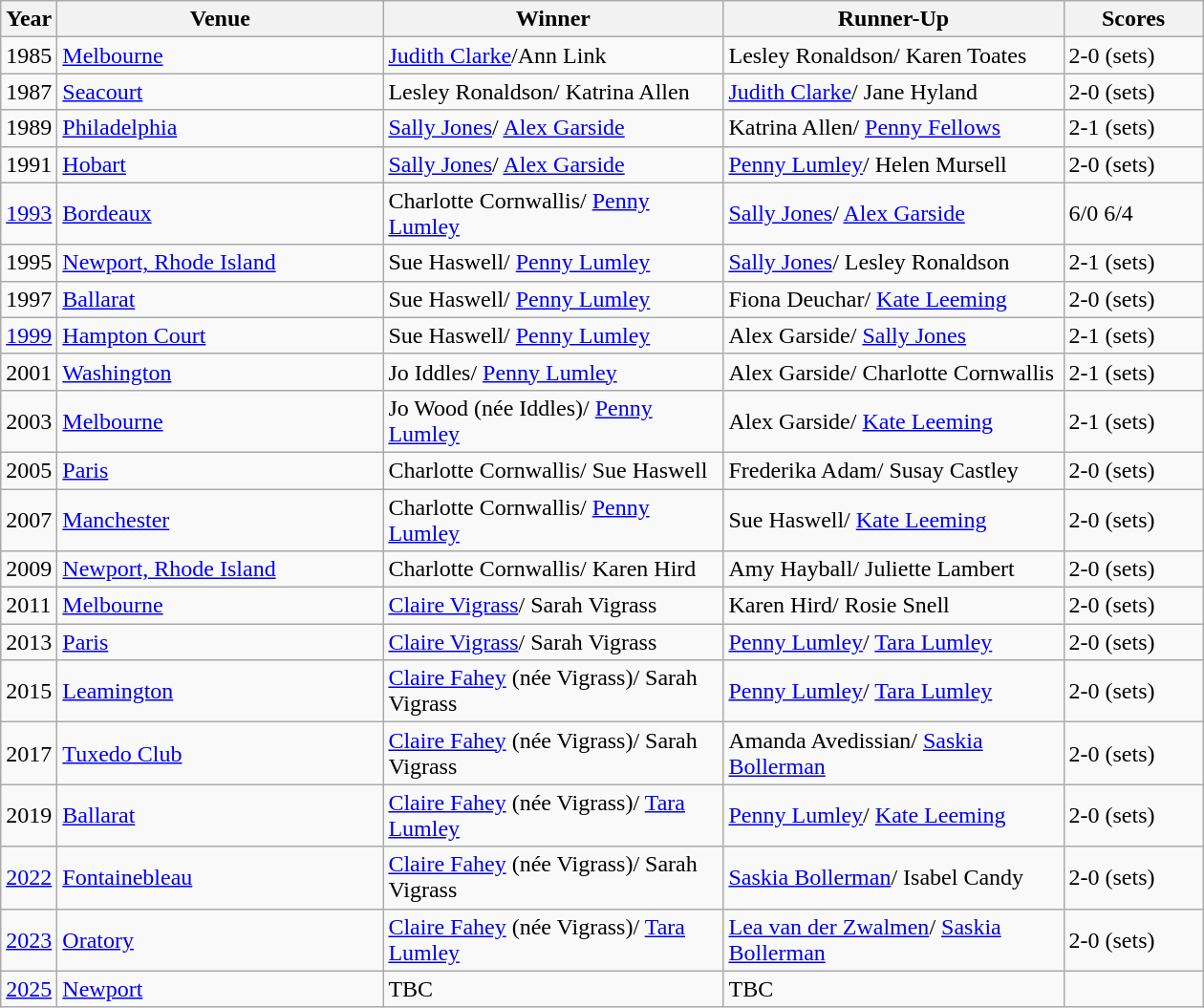<table class="wikitable">
<tr>
<th width=25>Year</th>
<th width=220>Venue</th>
<th width=230>Winner</th>
<th width=230>Runner-Up</th>
<th width=90>Scores</th>
</tr>
<tr>
<td>1985</td>
<td><a href='#'>Melbourne</a></td>
<td> <a href='#'>Judith Clarke</a>/Ann Link</td>
<td> Lesley Ronaldson/ Karen Toates</td>
<td>2-0 (sets)</td>
</tr>
<tr>
<td>1987</td>
<td><a href='#'>Seacourt</a></td>
<td> Lesley Ronaldson/ Katrina Allen</td>
<td> <a href='#'>Judith Clarke</a>/ Jane Hyland</td>
<td>2-0 (sets)</td>
</tr>
<tr>
<td>1989</td>
<td><a href='#'>Philadelphia</a></td>
<td> <a href='#'>Sally Jones</a>/  <a href='#'>Alex Garside</a></td>
<td> Katrina Allen/ <a href='#'>Penny Fellows</a></td>
<td>2-1 (sets)</td>
</tr>
<tr>
<td>1991</td>
<td><a href='#'>Hobart</a></td>
<td> <a href='#'>Sally Jones</a>/  <a href='#'>Alex Garside</a></td>
<td> <a href='#'>Penny Lumley</a>/ Helen Mursell</td>
<td>2-0 (sets)</td>
</tr>
<tr>
<td><a href='#'>1993</a></td>
<td><a href='#'>Bordeaux</a></td>
<td> Charlotte Cornwallis/ <a href='#'>Penny Lumley</a></td>
<td> <a href='#'>Sally Jones</a>/  <a href='#'>Alex Garside</a></td>
<td>6/0 6/4</td>
</tr>
<tr>
<td>1995</td>
<td><a href='#'>Newport, Rhode Island</a></td>
<td> Sue Haswell/ <a href='#'>Penny Lumley</a></td>
<td> <a href='#'>Sally Jones</a>/  Lesley Ronaldson</td>
<td>2-1 (sets)</td>
</tr>
<tr>
<td>1997</td>
<td><a href='#'>Ballarat</a></td>
<td> Sue Haswell/ <a href='#'>Penny Lumley</a></td>
<td> Fiona Deuchar/  <a href='#'>Kate Leeming</a></td>
<td>2-0 (sets)</td>
</tr>
<tr>
<td><a href='#'>1999</a></td>
<td><a href='#'>Hampton Court</a></td>
<td> Sue Haswell/ <a href='#'>Penny Lumley</a></td>
<td> Alex Garside/  <a href='#'>Sally Jones</a></td>
<td>2-1 (sets)</td>
</tr>
<tr>
<td>2001</td>
<td><a href='#'>Washington</a></td>
<td> Jo Iddles/ <a href='#'>Penny Lumley</a></td>
<td> Alex Garside/ Charlotte Cornwallis</td>
<td>2-1 (sets)</td>
</tr>
<tr>
<td>2003</td>
<td><a href='#'>Melbourne</a></td>
<td> Jo Wood (née Iddles)/ <a href='#'>Penny Lumley</a></td>
<td> Alex Garside/  <a href='#'>Kate Leeming</a></td>
<td>2-1 (sets)</td>
</tr>
<tr>
<td>2005</td>
<td><a href='#'>Paris</a></td>
<td> Charlotte Cornwallis/ Sue Haswell</td>
<td> Frederika Adam/ Susay Castley</td>
<td>2-0 (sets)</td>
</tr>
<tr>
<td>2007</td>
<td><a href='#'>Manchester</a></td>
<td> Charlotte Cornwallis/ <a href='#'>Penny Lumley</a></td>
<td> Sue Haswell/  <a href='#'>Kate Leeming</a></td>
<td>2-0 (sets)</td>
</tr>
<tr>
<td>2009</td>
<td><a href='#'>Newport, Rhode Island</a></td>
<td> Charlotte Cornwallis/ Karen Hird</td>
<td> Amy Hayball/  Juliette Lambert</td>
<td>2-0 (sets)</td>
</tr>
<tr>
<td>2011</td>
<td><a href='#'>Melbourne</a></td>
<td> <a href='#'>Claire Vigrass</a>/ Sarah Vigrass</td>
<td> Karen Hird/  Rosie Snell</td>
<td>2-0 (sets)</td>
</tr>
<tr>
<td>2013</td>
<td><a href='#'>Paris</a></td>
<td> <a href='#'>Claire Vigrass</a>/ Sarah Vigrass</td>
<td> <a href='#'>Penny Lumley</a>/ <a href='#'>Tara Lumley</a></td>
<td>2-0 (sets)</td>
</tr>
<tr>
<td>2015</td>
<td><a href='#'>Leamington</a></td>
<td> <a href='#'>Claire Fahey</a> (née Vigrass)/ Sarah Vigrass</td>
<td> <a href='#'>Penny Lumley</a>/ <a href='#'>Tara Lumley</a></td>
<td>2-0 (sets)</td>
</tr>
<tr>
<td>2017</td>
<td><a href='#'>Tuxedo Club</a></td>
<td> <a href='#'>Claire Fahey</a> (née Vigrass)/ Sarah Vigrass</td>
<td> Amanda Avedissian/ <a href='#'>Saskia Bollerman</a></td>
<td>2-0 (sets)</td>
</tr>
<tr>
<td>2019</td>
<td><a href='#'>Ballarat</a></td>
<td> <a href='#'>Claire Fahey</a> (née Vigrass)/ <a href='#'>Tara Lumley</a></td>
<td> <a href='#'>Penny Lumley</a>/ <a href='#'>Kate Leeming</a></td>
<td>2-0 (sets)</td>
</tr>
<tr>
<td><a href='#'>2022</a></td>
<td><a href='#'>Fontainebleau</a></td>
<td> <a href='#'>Claire Fahey</a> (née Vigrass)/ Sarah Vigrass</td>
<td> <a href='#'>Saskia Bollerman</a>/ Isabel Candy</td>
<td>2-0 (sets)</td>
</tr>
<tr>
<td><a href='#'>2023</a></td>
<td><a href='#'>Oratory</a></td>
<td> <a href='#'>Claire Fahey</a> (née Vigrass)/ <a href='#'>Tara Lumley</a></td>
<td> <a href='#'>Lea van der Zwalmen</a>/ <a href='#'>Saskia Bollerman</a></td>
<td>2-0 (sets)</td>
</tr>
<tr>
<td><a href='#'>2025</a></td>
<td><a href='#'>Newport</a></td>
<td>TBC</td>
<td>TBC</td>
<td></td>
</tr>
</table>
